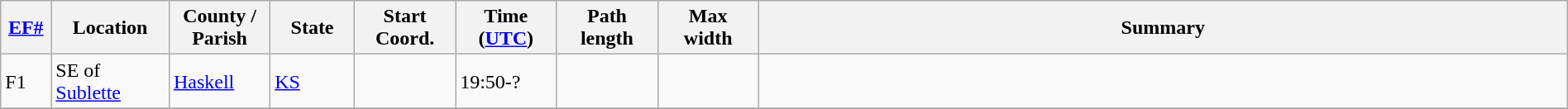<table class="wikitable sortable" style="width:100%;">
<tr>
<th scope="col"  style="width:3%; text-align:center;"><a href='#'>EF#</a></th>
<th scope="col"  style="width:7%; text-align:center;" class="unsortable">Location</th>
<th scope="col"  style="width:6%; text-align:center;" class="unsortable">County / Parish</th>
<th scope="col"  style="width:5%; text-align:center;">State</th>
<th scope="col"  style="width:6%; text-align:center;">Start Coord.</th>
<th scope="col"  style="width:6%; text-align:center;">Time (<a href='#'>UTC</a>)</th>
<th scope="col"  style="width:6%; text-align:center;">Path length</th>
<th scope="col"  style="width:6%; text-align:center;">Max width</th>
<th scope="col" class="unsortable" style="width:48%; text-align:center;">Summary</th>
</tr>
<tr>
<td bgcolor=>F1</td>
<td>SE of <a href='#'>Sublette</a></td>
<td><a href='#'>Haskell</a></td>
<td><a href='#'>KS</a></td>
<td></td>
<td>19:50-?</td>
<td></td>
<td></td>
<td></td>
</tr>
<tr>
</tr>
</table>
